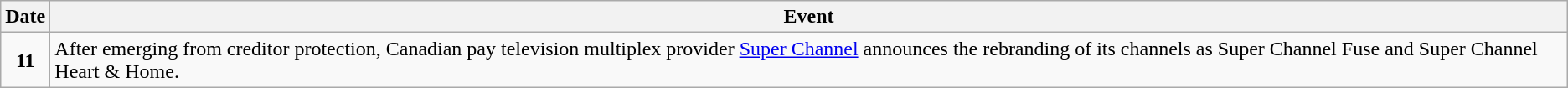<table class="wikitable">
<tr>
<th>Date</th>
<th>Event</th>
</tr>
<tr>
<td style="text-align:center;"><strong>11</strong></td>
<td>After emerging from creditor protection, Canadian pay television multiplex provider <a href='#'>Super Channel</a> announces the rebranding of its channels as Super Channel Fuse and Super Channel Heart & Home.</td>
</tr>
</table>
